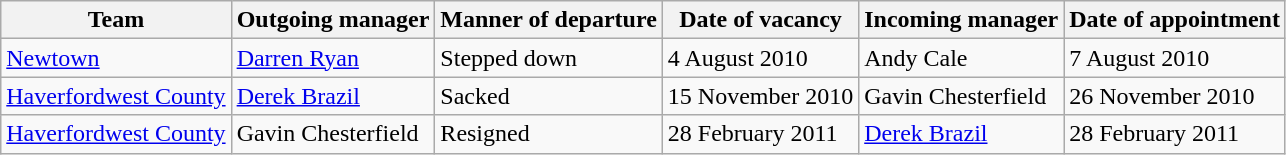<table class="wikitable">
<tr>
<th>Team</th>
<th>Outgoing manager</th>
<th>Manner of departure</th>
<th>Date of vacancy</th>
<th>Incoming manager</th>
<th>Date of appointment</th>
</tr>
<tr>
<td><a href='#'>Newtown</a></td>
<td> <a href='#'>Darren Ryan</a></td>
<td>Stepped down</td>
<td>4 August 2010</td>
<td> Andy Cale</td>
<td>7 August 2010</td>
</tr>
<tr>
<td><a href='#'>Haverfordwest County</a></td>
<td> <a href='#'>Derek Brazil</a></td>
<td>Sacked</td>
<td>15 November 2010</td>
<td> Gavin Chesterfield</td>
<td>26 November 2010</td>
</tr>
<tr>
<td><a href='#'>Haverfordwest County</a></td>
<td> Gavin Chesterfield</td>
<td>Resigned</td>
<td>28 February 2011</td>
<td> <a href='#'>Derek Brazil</a></td>
<td>28 February 2011</td>
</tr>
</table>
